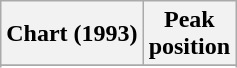<table class="wikitable plainrowheaders sortable" style="text-align:center;">
<tr>
<th scope="col">Chart (1993)</th>
<th scope="col">Peak<br>position</th>
</tr>
<tr>
</tr>
<tr>
</tr>
<tr>
</tr>
<tr>
</tr>
</table>
